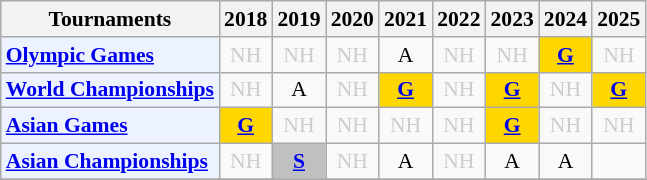<table class="wikitable" style="font-size: 90%; text-align:center">
<tr>
<th>Tournaments</th>
<th>2018</th>
<th>2019</th>
<th>2020</th>
<th>2021</th>
<th>2022</th>
<th>2023</th>
<th>2024</th>
<th>2025</th>
</tr>
<tr>
<td bgcolor="#ECF2FF"; align="left"><strong><a href='#'>Olympic Games</a></strong></td>
<td style=color:#ccc>NH</td>
<td style=color:#ccc>NH</td>
<td style=color:#ccc>NH</td>
<td>A</td>
<td style=color:#ccc>NH</td>
<td style=color:#ccc>NH</td>
<td bgcolor=gold><strong><a href='#'>G</a></strong></td>
<td style=color:#ccc>NH</td>
</tr>
<tr>
<td bgcolor="#ECF2FF"; align="left"><strong><a href='#'>World Championships</a></strong></td>
<td style=color:#ccc>NH</td>
<td>A</td>
<td style=color:#ccc>NH</td>
<td bgcolor=gold><strong><a href='#'>G</a></strong></td>
<td style=color:#ccc>NH</td>
<td bgcolor=gold><strong><a href='#'>G</a></strong></td>
<td style=color:#ccc>NH</td>
<td bgcolor=gold><strong><a href='#'>G</a></strong></td>
</tr>
<tr>
<td bgcolor="#ECF2FF"; align="left"><strong><a href='#'>Asian Games</a></strong></td>
<td bgcolor=gold><strong><a href='#'>G</a></strong></td>
<td style=color:#ccc>NH</td>
<td style=color:#ccc>NH</td>
<td style=color:#ccc>NH</td>
<td style=color:#ccc>NH</td>
<td bgcolor=gold><strong><a href='#'>G</a></strong></td>
<td style=color:#ccc>NH</td>
<td style=color:#ccc>NH</td>
</tr>
<tr>
<td bgcolor="#ECF2FF"; align="left"><strong><a href='#'>Asian Championships</a></strong></td>
<td style=color:#ccc>NH</td>
<td bgcolor=silver><strong><a href='#'>S</a></strong></td>
<td style=color:#ccc>NH</td>
<td>A</td>
<td style=color:#ccc>NH</td>
<td>A</td>
<td>A</td>
<td></td>
</tr>
<tr>
</tr>
</table>
